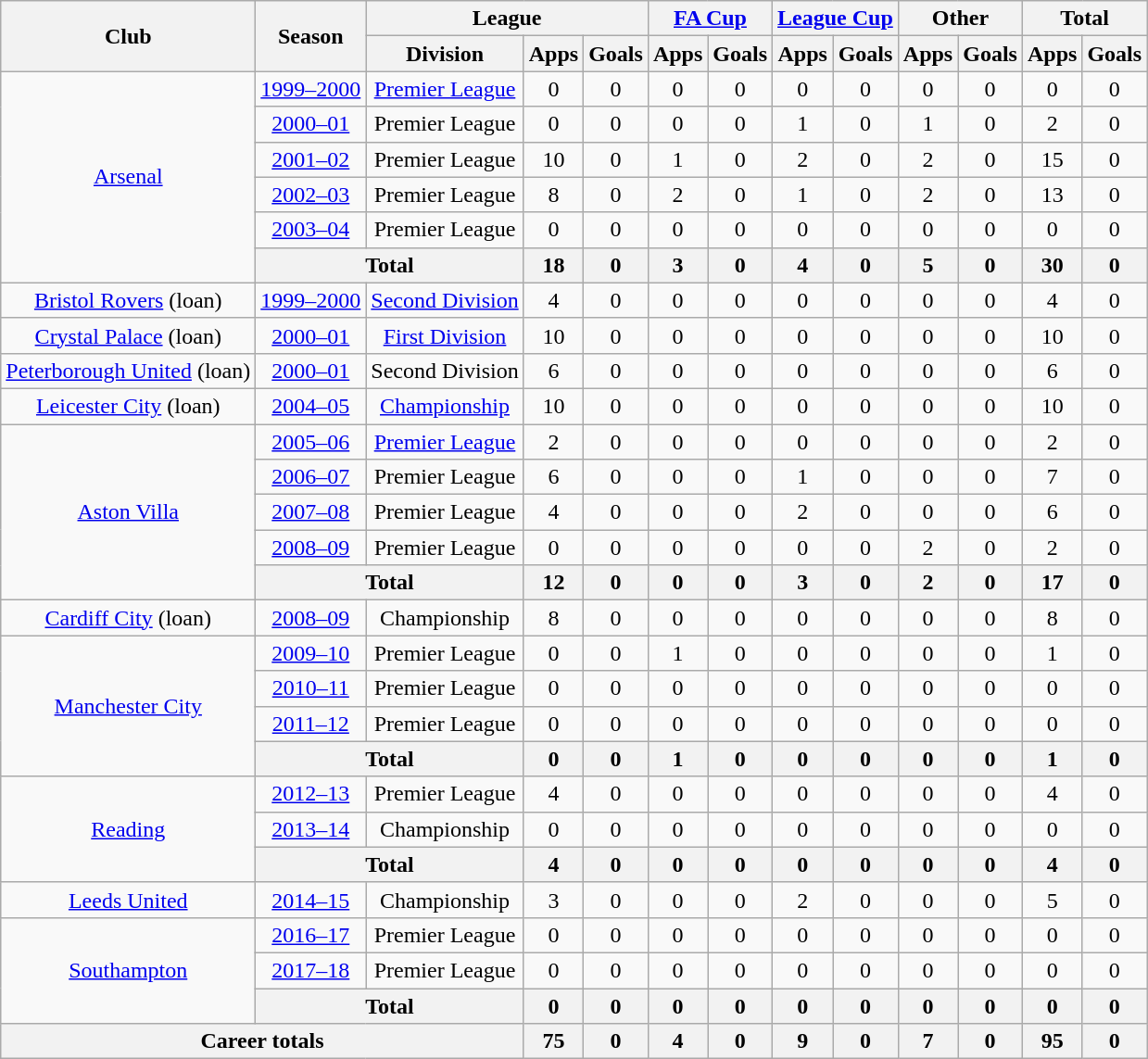<table class="wikitable" style="text-align: center">
<tr>
<th rowspan="2">Club</th>
<th rowspan="2">Season</th>
<th colspan="3">League</th>
<th colspan="2"><a href='#'>FA Cup</a></th>
<th colspan="2"><a href='#'>League Cup</a></th>
<th colspan="2">Other</th>
<th colspan="2">Total</th>
</tr>
<tr>
<th>Division</th>
<th>Apps</th>
<th>Goals</th>
<th>Apps</th>
<th>Goals</th>
<th>Apps</th>
<th>Goals</th>
<th>Apps</th>
<th>Goals</th>
<th>Apps</th>
<th>Goals</th>
</tr>
<tr>
<td rowspan="6"><a href='#'>Arsenal</a></td>
<td><a href='#'>1999–2000</a></td>
<td><a href='#'>Premier League</a></td>
<td>0</td>
<td>0</td>
<td>0</td>
<td>0</td>
<td>0</td>
<td>0</td>
<td>0</td>
<td>0</td>
<td>0</td>
<td>0</td>
</tr>
<tr>
<td><a href='#'>2000–01</a></td>
<td>Premier League</td>
<td>0</td>
<td>0</td>
<td>0</td>
<td>0</td>
<td>1</td>
<td>0</td>
<td>1</td>
<td>0</td>
<td>2</td>
<td>0</td>
</tr>
<tr>
<td><a href='#'>2001–02</a></td>
<td>Premier League</td>
<td>10</td>
<td>0</td>
<td>1</td>
<td>0</td>
<td>2</td>
<td>0</td>
<td>2</td>
<td>0</td>
<td>15</td>
<td>0</td>
</tr>
<tr>
<td><a href='#'>2002–03</a></td>
<td>Premier League</td>
<td>8</td>
<td>0</td>
<td>2</td>
<td>0</td>
<td>1</td>
<td>0</td>
<td>2</td>
<td>0</td>
<td>13</td>
<td>0</td>
</tr>
<tr>
<td><a href='#'>2003–04</a></td>
<td>Premier League</td>
<td>0</td>
<td>0</td>
<td>0</td>
<td>0</td>
<td>0</td>
<td>0</td>
<td>0</td>
<td>0</td>
<td>0</td>
<td>0</td>
</tr>
<tr>
<th colspan="2">Total</th>
<th>18</th>
<th>0</th>
<th>3</th>
<th>0</th>
<th>4</th>
<th>0</th>
<th>5</th>
<th>0</th>
<th>30</th>
<th>0</th>
</tr>
<tr>
<td><a href='#'>Bristol Rovers</a> (loan)</td>
<td><a href='#'>1999–2000</a></td>
<td><a href='#'>Second Division</a></td>
<td>4</td>
<td>0</td>
<td>0</td>
<td>0</td>
<td>0</td>
<td>0</td>
<td>0</td>
<td>0</td>
<td>4</td>
<td>0</td>
</tr>
<tr>
<td><a href='#'>Crystal Palace</a> (loan)</td>
<td><a href='#'>2000–01</a></td>
<td><a href='#'>First Division</a></td>
<td>10</td>
<td>0</td>
<td>0</td>
<td>0</td>
<td>0</td>
<td>0</td>
<td>0</td>
<td>0</td>
<td>10</td>
<td>0</td>
</tr>
<tr>
<td><a href='#'>Peterborough United</a> (loan)</td>
<td><a href='#'>2000–01</a></td>
<td>Second Division</td>
<td>6</td>
<td>0</td>
<td>0</td>
<td>0</td>
<td>0</td>
<td>0</td>
<td>0</td>
<td>0</td>
<td>6</td>
<td>0</td>
</tr>
<tr>
<td><a href='#'>Leicester City</a> (loan)</td>
<td><a href='#'>2004–05</a></td>
<td><a href='#'>Championship</a></td>
<td>10</td>
<td>0</td>
<td>0</td>
<td>0</td>
<td>0</td>
<td>0</td>
<td>0</td>
<td>0</td>
<td>10</td>
<td>0</td>
</tr>
<tr>
<td rowspan="5"><a href='#'>Aston Villa</a></td>
<td><a href='#'>2005–06</a></td>
<td><a href='#'>Premier League</a></td>
<td>2</td>
<td>0</td>
<td>0</td>
<td>0</td>
<td>0</td>
<td>0</td>
<td>0</td>
<td>0</td>
<td>2</td>
<td>0</td>
</tr>
<tr>
<td><a href='#'>2006–07</a></td>
<td>Premier League</td>
<td>6</td>
<td>0</td>
<td>0</td>
<td>0</td>
<td>1</td>
<td>0</td>
<td>0</td>
<td>0</td>
<td>7</td>
<td>0</td>
</tr>
<tr>
<td><a href='#'>2007–08</a></td>
<td>Premier League</td>
<td>4</td>
<td>0</td>
<td>0</td>
<td>0</td>
<td>2</td>
<td>0</td>
<td>0</td>
<td>0</td>
<td>6</td>
<td>0</td>
</tr>
<tr>
<td><a href='#'>2008–09</a></td>
<td>Premier League</td>
<td>0</td>
<td>0</td>
<td>0</td>
<td>0</td>
<td>0</td>
<td>0</td>
<td>2</td>
<td>0</td>
<td>2</td>
<td>0</td>
</tr>
<tr>
<th colspan="2">Total</th>
<th>12</th>
<th>0</th>
<th>0</th>
<th>0</th>
<th>3</th>
<th>0</th>
<th>2</th>
<th>0</th>
<th>17</th>
<th>0</th>
</tr>
<tr>
<td><a href='#'>Cardiff City</a> (loan)</td>
<td><a href='#'>2008–09</a></td>
<td>Championship</td>
<td>8</td>
<td>0</td>
<td>0</td>
<td>0</td>
<td>0</td>
<td>0</td>
<td>0</td>
<td>0</td>
<td>8</td>
<td>0</td>
</tr>
<tr>
<td rowspan="4"><a href='#'>Manchester City</a></td>
<td><a href='#'>2009–10</a></td>
<td>Premier League</td>
<td>0</td>
<td>0</td>
<td>1</td>
<td>0</td>
<td>0</td>
<td>0</td>
<td>0</td>
<td>0</td>
<td>1</td>
<td>0</td>
</tr>
<tr>
<td><a href='#'>2010–11</a></td>
<td>Premier League</td>
<td>0</td>
<td>0</td>
<td>0</td>
<td>0</td>
<td>0</td>
<td>0</td>
<td>0</td>
<td>0</td>
<td>0</td>
<td>0</td>
</tr>
<tr>
<td><a href='#'>2011–12</a></td>
<td>Premier League</td>
<td>0</td>
<td>0</td>
<td>0</td>
<td>0</td>
<td>0</td>
<td>0</td>
<td>0</td>
<td>0</td>
<td>0</td>
<td>0</td>
</tr>
<tr>
<th colspan="2">Total</th>
<th>0</th>
<th>0</th>
<th>1</th>
<th>0</th>
<th>0</th>
<th>0</th>
<th>0</th>
<th>0</th>
<th>1</th>
<th>0</th>
</tr>
<tr>
<td rowspan="3"><a href='#'>Reading</a></td>
<td><a href='#'>2012–13</a></td>
<td>Premier League</td>
<td>4</td>
<td>0</td>
<td>0</td>
<td>0</td>
<td>0</td>
<td>0</td>
<td>0</td>
<td>0</td>
<td>4</td>
<td>0</td>
</tr>
<tr>
<td><a href='#'>2013–14</a></td>
<td>Championship</td>
<td>0</td>
<td>0</td>
<td>0</td>
<td>0</td>
<td>0</td>
<td>0</td>
<td>0</td>
<td>0</td>
<td>0</td>
<td>0</td>
</tr>
<tr>
<th colspan="2">Total</th>
<th>4</th>
<th>0</th>
<th>0</th>
<th>0</th>
<th>0</th>
<th>0</th>
<th>0</th>
<th>0</th>
<th>4</th>
<th>0</th>
</tr>
<tr>
<td><a href='#'>Leeds United</a></td>
<td><a href='#'>2014–15</a></td>
<td>Championship</td>
<td>3</td>
<td>0</td>
<td>0</td>
<td>0</td>
<td>2</td>
<td>0</td>
<td>0</td>
<td>0</td>
<td>5</td>
<td>0</td>
</tr>
<tr>
<td rowspan="3"><a href='#'>Southampton</a></td>
<td><a href='#'>2016–17</a></td>
<td>Premier League</td>
<td>0</td>
<td>0</td>
<td>0</td>
<td>0</td>
<td>0</td>
<td>0</td>
<td>0</td>
<td>0</td>
<td>0</td>
<td>0</td>
</tr>
<tr>
<td><a href='#'>2017–18</a></td>
<td>Premier League</td>
<td>0</td>
<td>0</td>
<td>0</td>
<td>0</td>
<td>0</td>
<td>0</td>
<td>0</td>
<td>0</td>
<td>0</td>
<td>0</td>
</tr>
<tr>
<th colspan="2">Total</th>
<th>0</th>
<th>0</th>
<th>0</th>
<th>0</th>
<th>0</th>
<th>0</th>
<th>0</th>
<th>0</th>
<th>0</th>
<th>0</th>
</tr>
<tr>
<th colspan="3">Career totals</th>
<th>75</th>
<th>0</th>
<th>4</th>
<th>0</th>
<th>9</th>
<th>0</th>
<th>7</th>
<th>0</th>
<th>95</th>
<th>0</th>
</tr>
</table>
